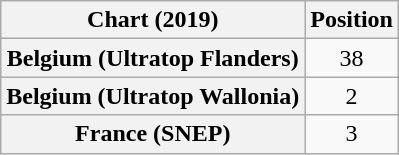<table class="wikitable sortable plainrowheaders" style="text-align:center">
<tr>
<th scope="col">Chart (2019)</th>
<th scope="col">Position</th>
</tr>
<tr>
<th scope="row">Belgium (Ultratop Flanders)</th>
<td>38</td>
</tr>
<tr>
<th scope="row">Belgium (Ultratop Wallonia)</th>
<td>2</td>
</tr>
<tr>
<th scope="row">France (SNEP)</th>
<td>3</td>
</tr>
</table>
